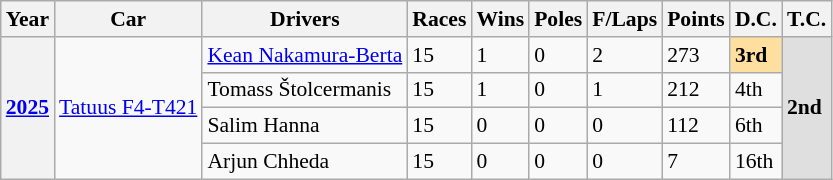<table class="wikitable" style="font-size:90%">
<tr>
<th>Year</th>
<th>Car</th>
<th>Drivers</th>
<th>Races</th>
<th>Wins</th>
<th>Poles</th>
<th>F/Laps</th>
<th>Points</th>
<th>D.C.</th>
<th>T.C.</th>
</tr>
<tr>
<th rowspan="4"><a href='#'>2025</a></th>
<td rowspan="4"><a href='#'>Tatuus F4-T421</a></td>
<td> <a href='#'>Kean Nakamura-Berta</a></td>
<td>15</td>
<td>1</td>
<td>0</td>
<td>2</td>
<td>273</td>
<td style="background:#FFDF9F;"><strong>3rd</strong></td>
<td rowspan="4" style="background:#DFDFDF;"><strong>2nd</strong></td>
</tr>
<tr>
<td> Tomass Štolcermanis</td>
<td>15</td>
<td>1</td>
<td>0</td>
<td>1</td>
<td>212</td>
<td>4th</td>
</tr>
<tr>
<td> Salim Hanna</td>
<td>15</td>
<td>0</td>
<td>0</td>
<td>0</td>
<td>112</td>
<td>6th</td>
</tr>
<tr>
<td> Arjun Chheda</td>
<td>15</td>
<td>0</td>
<td>0</td>
<td>0</td>
<td>7</td>
<td>16th</td>
</tr>
</table>
